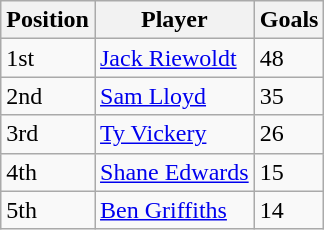<table class="wikitable">
<tr>
<th>Position</th>
<th>Player</th>
<th>Goals</th>
</tr>
<tr>
<td>1st</td>
<td><a href='#'>Jack Riewoldt</a></td>
<td>48</td>
</tr>
<tr>
<td>2nd</td>
<td><a href='#'>Sam Lloyd</a></td>
<td>35</td>
</tr>
<tr>
<td>3rd</td>
<td><a href='#'>Ty Vickery</a></td>
<td>26</td>
</tr>
<tr>
<td>4th</td>
<td><a href='#'>Shane Edwards</a></td>
<td>15</td>
</tr>
<tr>
<td>5th</td>
<td><a href='#'>Ben Griffiths</a></td>
<td>14</td>
</tr>
</table>
